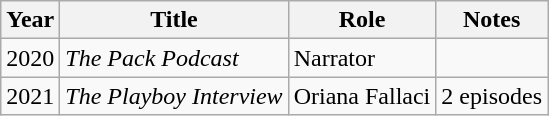<table class="wikitable">
<tr>
<th>Year</th>
<th>Title</th>
<th>Role</th>
<th>Notes</th>
</tr>
<tr>
<td>2020</td>
<td><em>The Pack Podcast</em></td>
<td>Narrator</td>
<td></td>
</tr>
<tr>
<td>2021</td>
<td><em>The Playboy Interview</em></td>
<td>Oriana Fallaci</td>
<td>2 episodes</td>
</tr>
</table>
